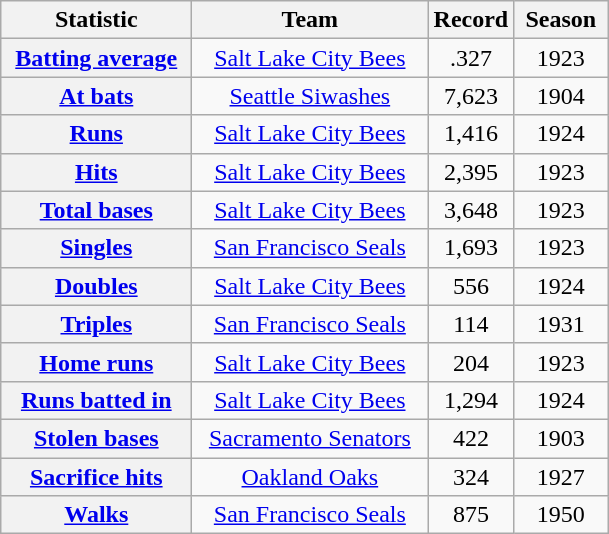<table class="wikitable sortable plainrowheaders" style="text-align:center">
<tr>
<th scope="col" width="120px">Statistic</th>
<th scope="col" width="150px">Team</th>
<th scope="col" class="unsortable" width="50px">Record</th>
<th scope="col" width="55px">Season</th>
</tr>
<tr>
<th scope="row" style="text-align:center"><a href='#'>Batting average</a></th>
<td><a href='#'>Salt Lake City Bees</a></td>
<td>.327</td>
<td>1923</td>
</tr>
<tr>
<th scope="row" style="text-align:center"><a href='#'>At bats</a></th>
<td><a href='#'>Seattle Siwashes</a></td>
<td>7,623</td>
<td>1904</td>
</tr>
<tr>
<th scope="row" style="text-align:center"><a href='#'>Runs</a></th>
<td><a href='#'>Salt Lake City Bees</a></td>
<td>1,416</td>
<td>1924</td>
</tr>
<tr>
<th scope="row" style="text-align:center"><a href='#'>Hits</a></th>
<td><a href='#'>Salt Lake City Bees</a></td>
<td>2,395</td>
<td>1923</td>
</tr>
<tr>
<th scope="row" style="text-align:center"><a href='#'>Total bases</a></th>
<td><a href='#'>Salt Lake City Bees</a></td>
<td>3,648</td>
<td>1923</td>
</tr>
<tr>
<th scope="row" style="text-align:center"><a href='#'>Singles</a></th>
<td><a href='#'>San Francisco Seals</a></td>
<td>1,693</td>
<td>1923</td>
</tr>
<tr>
<th scope="row" style="text-align:center"><a href='#'>Doubles</a></th>
<td><a href='#'>Salt Lake City Bees</a></td>
<td>556</td>
<td>1924</td>
</tr>
<tr>
<th scope="row" style="text-align:center"><a href='#'>Triples</a></th>
<td><a href='#'>San Francisco Seals</a></td>
<td>114</td>
<td>1931</td>
</tr>
<tr>
<th scope="row" style="text-align:center"><a href='#'>Home runs</a></th>
<td><a href='#'>Salt Lake City Bees</a></td>
<td>204</td>
<td>1923</td>
</tr>
<tr>
<th scope="row" style="text-align:center"><a href='#'>Runs batted in</a></th>
<td><a href='#'>Salt Lake City Bees</a></td>
<td>1,294</td>
<td>1924</td>
</tr>
<tr>
<th scope="row" style="text-align:center"><a href='#'>Stolen bases</a></th>
<td><a href='#'>Sacramento Senators</a></td>
<td>422</td>
<td>1903</td>
</tr>
<tr>
<th scope="row" style="text-align:center"><a href='#'>Sacrifice hits</a></th>
<td><a href='#'>Oakland Oaks</a></td>
<td>324</td>
<td>1927</td>
</tr>
<tr>
<th scope="row" style="text-align:center"><a href='#'>Walks</a></th>
<td><a href='#'>San Francisco Seals</a></td>
<td>875</td>
<td>1950</td>
</tr>
</table>
